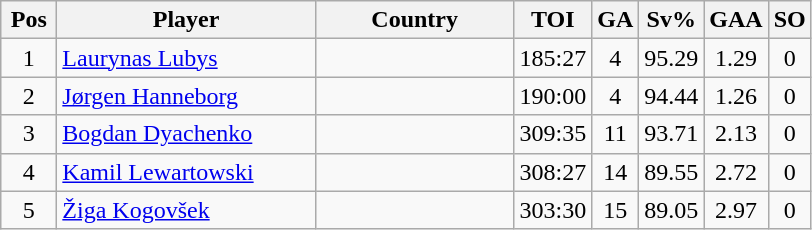<table class="wikitable sortable" style="text-align: center;">
<tr>
<th width=30>Pos</th>
<th width=165>Player</th>
<th width=125>Country</th>
<th width=20>TOI</th>
<th width=20>GA</th>
<th width=20>Sv%</th>
<th width=20>GAA</th>
<th width=20>SO</th>
</tr>
<tr>
<td>1</td>
<td align=left><a href='#'>Laurynas Lubys</a></td>
<td align=left></td>
<td>185:27</td>
<td>4</td>
<td>95.29</td>
<td>1.29</td>
<td>0</td>
</tr>
<tr>
<td>2</td>
<td align=left><a href='#'>Jørgen Hanneborg</a></td>
<td align=left></td>
<td>190:00</td>
<td>4</td>
<td>94.44</td>
<td>1.26</td>
<td>0</td>
</tr>
<tr>
<td>3</td>
<td align=left><a href='#'>Bogdan Dyachenko</a></td>
<td align=left></td>
<td>309:35</td>
<td>11</td>
<td>93.71</td>
<td>2.13</td>
<td>0</td>
</tr>
<tr>
<td>4</td>
<td align=left><a href='#'>Kamil Lewartowski</a></td>
<td align=left></td>
<td>308:27</td>
<td>14</td>
<td>89.55</td>
<td>2.72</td>
<td>0</td>
</tr>
<tr>
<td>5</td>
<td align=left><a href='#'>Žiga Kogovšek</a></td>
<td align=left></td>
<td>303:30</td>
<td>15</td>
<td>89.05</td>
<td>2.97</td>
<td>0</td>
</tr>
</table>
